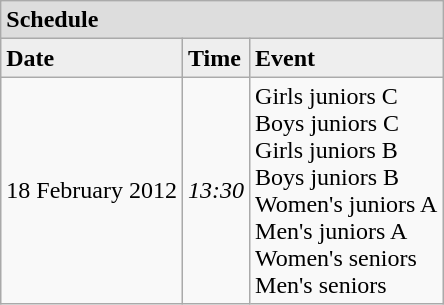<table class="wikitable">
<tr align=left bgcolor=#DDDDDD>
<td colspan=3><strong>Schedule</strong></td>
</tr>
<tr align=left bgcolor=#EEEEEE>
<td><strong>Date</strong></td>
<td><strong>Time</strong></td>
<td><strong>Event</strong></td>
</tr>
<tr>
<td>18 February 2012</td>
<td><em>13:30</em></td>
<td>Girls juniors C<br>Boys juniors C<br>Girls juniors B<br>Boys juniors B<br>Women's juniors A<br>Men's juniors A<br>Women's seniors<br>Men's seniors</td>
</tr>
</table>
